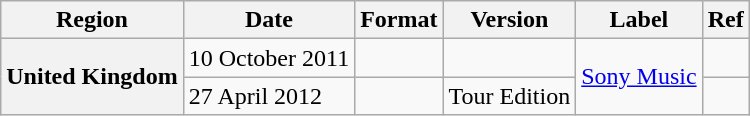<table class="wikitable plainrowheaders">
<tr>
<th scope="col">Region</th>
<th scope="col">Date</th>
<th scope="col">Format</th>
<th scope="col">Version</th>
<th scope="col">Label</th>
<th scope="col">Ref</th>
</tr>
<tr>
<th scope="row" rowspan="2">United Kingdom</th>
<td>10 October 2011</td>
<td></td>
<td></td>
<td rowspan="2"><a href='#'>Sony Music</a></td>
<td></td>
</tr>
<tr>
<td>27 April 2012</td>
<td></td>
<td>Tour Edition</td>
<td></td>
</tr>
</table>
